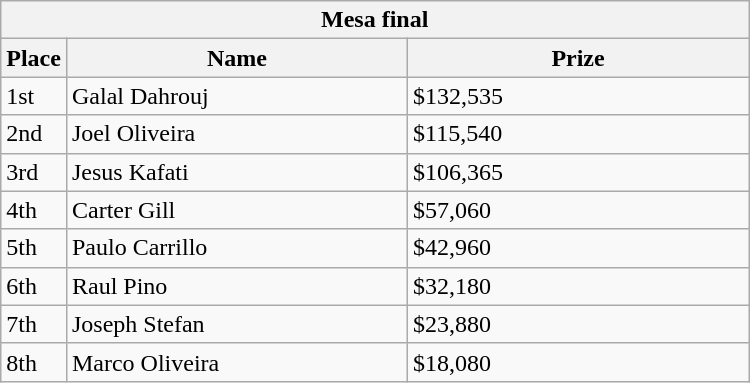<table class="wikitable">
<tr>
<th colspan="3">Mesa final</th>
</tr>
<tr>
<th width="30">Place</th>
<th width="220">Name</th>
<th width="220">Prize</th>
</tr>
<tr>
<td>1st</td>
<td> Galal Dahrouj</td>
<td>$132,535</td>
</tr>
<tr>
<td>2nd</td>
<td> Joel Oliveira</td>
<td>$115,540</td>
</tr>
<tr>
<td>3rd</td>
<td> Jesus Kafati</td>
<td>$106,365</td>
</tr>
<tr>
<td>4th</td>
<td> Carter Gill</td>
<td>$57,060</td>
</tr>
<tr>
<td>5th</td>
<td> Paulo Carrillo</td>
<td>$42,960</td>
</tr>
<tr>
<td>6th</td>
<td> Raul Pino</td>
<td>$32,180</td>
</tr>
<tr>
<td>7th</td>
<td> Joseph Stefan</td>
<td>$23,880</td>
</tr>
<tr>
<td>8th</td>
<td> Marco Oliveira</td>
<td>$18,080</td>
</tr>
</table>
